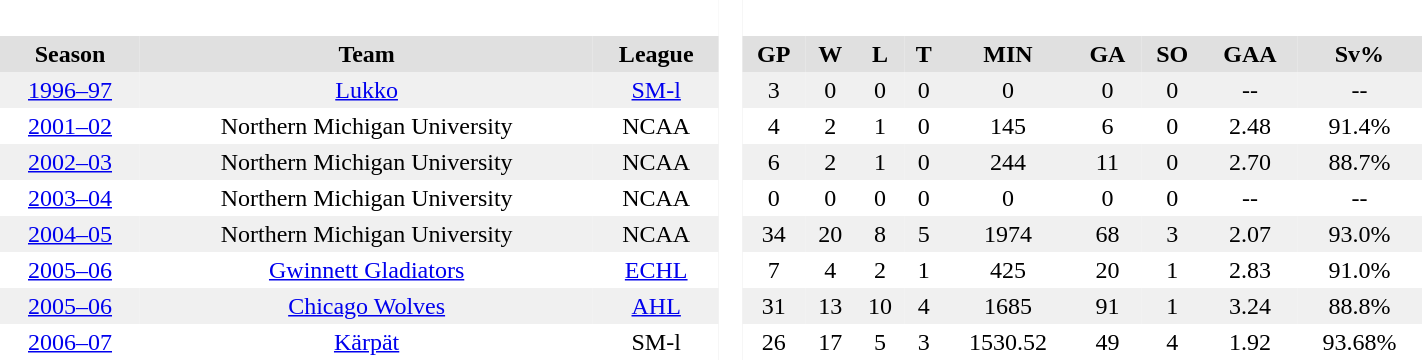<table BORDER="0" CELLPADDING="3" CELLSPACING="0" width="75%">
<tr bgcolor="#e0e0e0">
<th colspan="3" bgcolor="#ffffff"> </th>
<th rowspan="99" bgcolor="#ffffff"> </th>
</tr>
<tr bgcolor="#e0e0e0">
<th>Season</th>
<th>Team</th>
<th>League</th>
<th>GP</th>
<th>W</th>
<th>L</th>
<th>T</th>
<th>MIN</th>
<th>GA</th>
<th>SO</th>
<th>GAA</th>
<th>Sv%</th>
</tr>
<tr ALIGN="center" bgcolor="#f0f0f0">
<td><a href='#'>1996–97</a></td>
<td><a href='#'>Lukko</a></td>
<td><a href='#'>SM-l</a></td>
<td>3</td>
<td>0</td>
<td>0</td>
<td>0</td>
<td>0</td>
<td>0</td>
<td>0</td>
<td>--</td>
<td>--</td>
</tr>
<tr ALIGN="center">
<td><a href='#'>2001–02</a></td>
<td>Northern Michigan University</td>
<td>NCAA</td>
<td>4</td>
<td>2</td>
<td>1</td>
<td>0</td>
<td>145</td>
<td>6</td>
<td>0</td>
<td>2.48</td>
<td>91.4%</td>
</tr>
<tr ALIGN="center" bgcolor="#f0f0f0">
<td><a href='#'>2002–03</a></td>
<td>Northern Michigan University</td>
<td>NCAA</td>
<td>6</td>
<td>2</td>
<td>1</td>
<td>0</td>
<td>244</td>
<td>11</td>
<td>0</td>
<td>2.70</td>
<td>88.7%</td>
</tr>
<tr ALIGN="center">
<td><a href='#'>2003–04</a></td>
<td>Northern Michigan University</td>
<td>NCAA</td>
<td>0</td>
<td>0</td>
<td>0</td>
<td>0</td>
<td>0</td>
<td>0</td>
<td>0</td>
<td>--</td>
<td>--</td>
</tr>
<tr ALIGN="center" bgcolor="#f0f0f0">
<td><a href='#'>2004–05</a></td>
<td>Northern Michigan University</td>
<td>NCAA</td>
<td>34</td>
<td>20</td>
<td>8</td>
<td>5</td>
<td>1974</td>
<td>68</td>
<td>3</td>
<td>2.07</td>
<td>93.0%</td>
</tr>
<tr ALIGN="center">
<td><a href='#'>2005–06</a></td>
<td><a href='#'>Gwinnett Gladiators</a></td>
<td><a href='#'>ECHL</a></td>
<td>7</td>
<td>4</td>
<td>2</td>
<td>1</td>
<td>425</td>
<td>20</td>
<td>1</td>
<td>2.83</td>
<td>91.0%</td>
</tr>
<tr ALIGN="center" bgcolor="#f0f0f0">
<td><a href='#'>2005–06</a></td>
<td><a href='#'>Chicago Wolves</a></td>
<td><a href='#'>AHL</a></td>
<td>31</td>
<td>13</td>
<td>10</td>
<td>4</td>
<td>1685</td>
<td>91</td>
<td>1</td>
<td>3.24</td>
<td>88.8%</td>
</tr>
<tr ALIGN="center">
<td><a href='#'>2006–07</a></td>
<td><a href='#'>Kärpät</a></td>
<td>SM-l</td>
<td>26</td>
<td>17</td>
<td>5</td>
<td>3</td>
<td>1530.52</td>
<td>49</td>
<td>4</td>
<td>1.92</td>
<td>93.68%</td>
</tr>
</table>
